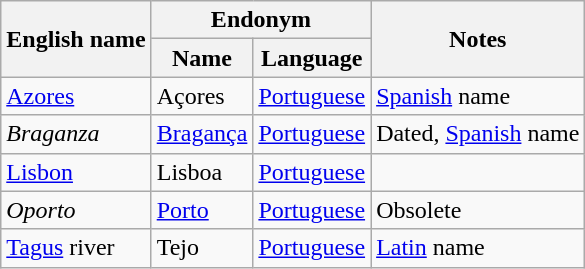<table class="wikitable sortable mw-collapsible">
<tr>
<th rowspan="2">English name</th>
<th colspan="2">Endonym</th>
<th rowspan="2">Notes</th>
</tr>
<tr>
<th>Name</th>
<th>Language</th>
</tr>
<tr>
<td><a href='#'>Azores</a></td>
<td>Açores</td>
<td><a href='#'>Portuguese</a></td>
<td><a href='#'>Spanish</a> name</td>
</tr>
<tr>
<td><em>Braganza</em></td>
<td><a href='#'>Bragança</a></td>
<td><a href='#'>Portuguese</a></td>
<td>Dated, <a href='#'>Spanish</a> name</td>
</tr>
<tr>
<td><a href='#'>Lisbon</a></td>
<td>Lisboa</td>
<td><a href='#'>Portuguese</a></td>
<td></td>
</tr>
<tr>
<td><em>Oporto</em></td>
<td><a href='#'>Porto</a></td>
<td><a href='#'>Portuguese</a></td>
<td>Obsolete</td>
</tr>
<tr>
<td><a href='#'>Tagus</a> river</td>
<td>Tejo</td>
<td><a href='#'>Portuguese</a></td>
<td><a href='#'>Latin</a> name</td>
</tr>
</table>
